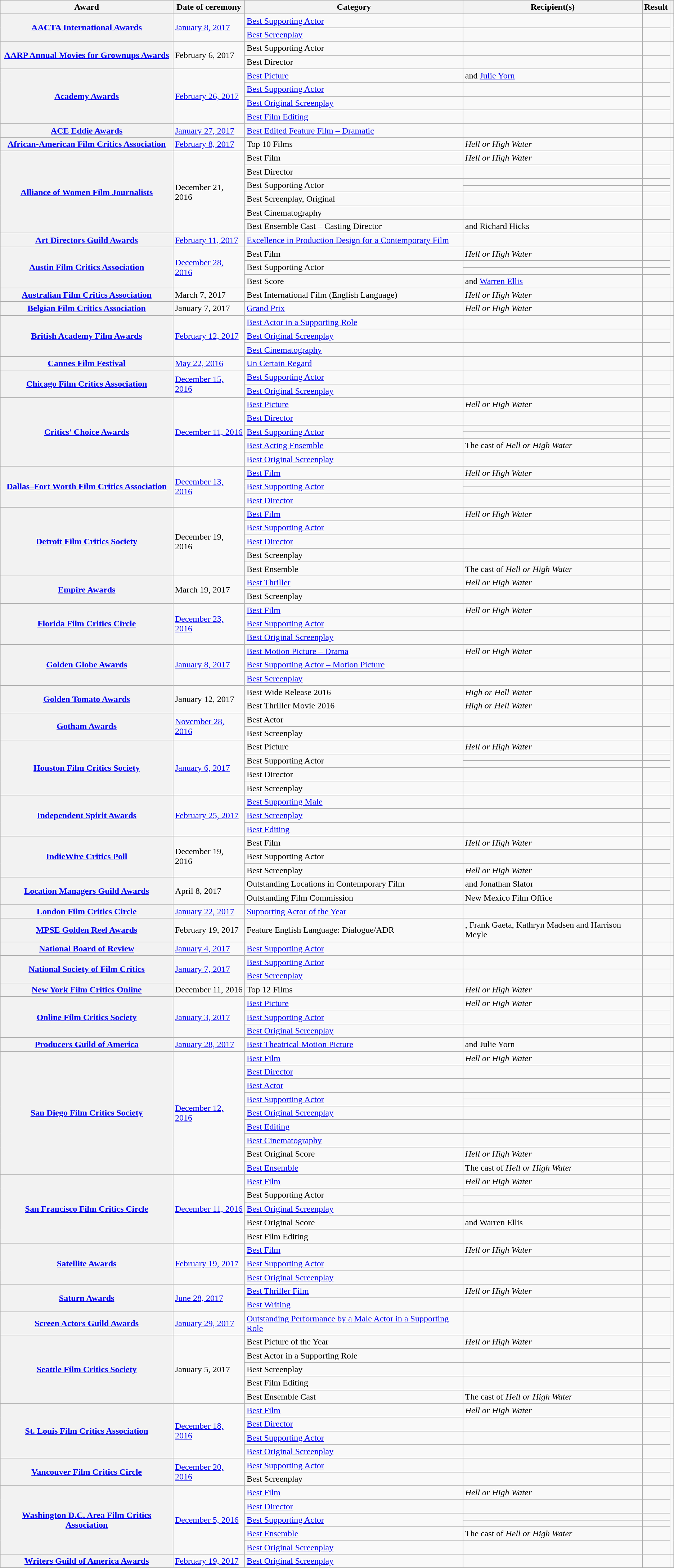<table class="wikitable plainrowheaders sortable">
<tr>
<th scope="col">Award</th>
<th scope="col">Date of ceremony</th>
<th scope="col">Category</th>
<th scope="col">Recipient(s)</th>
<th scope="col">Result</th>
<th scope="col" class="unsortable"></th>
</tr>
<tr>
<th scope="row" rowspan="2"><a href='#'>AACTA International Awards</a></th>
<td rowspan="2"><a href='#'>January 8, 2017</a></td>
<td><a href='#'>Best Supporting Actor</a></td>
<td></td>
<td></td>
<td rowspan="2" style="text-align:center;"></td>
</tr>
<tr>
<td><a href='#'>Best Screenplay</a></td>
<td></td>
<td></td>
</tr>
<tr>
<th scope="row" rowspan="2"><a href='#'>AARP Annual Movies for Grownups Awards</a></th>
<td rowspan="2">February 6, 2017</td>
<td>Best Supporting Actor</td>
<td></td>
<td></td>
<td rowspan="2" style="text-align:center;"></td>
</tr>
<tr>
<td>Best Director</td>
<td></td>
<td></td>
</tr>
<tr>
<th scope="row" rowspan="4"><a href='#'>Academy Awards</a></th>
<td rowspan="4"><a href='#'>February 26, 2017</a></td>
<td><a href='#'>Best Picture</a></td>
<td> and <a href='#'>Julie Yorn</a></td>
<td></td>
<td rowspan="4" style="text-align:center;"><br></td>
</tr>
<tr>
<td><a href='#'>Best Supporting Actor</a></td>
<td></td>
<td></td>
</tr>
<tr>
<td><a href='#'>Best Original Screenplay</a></td>
<td></td>
<td></td>
</tr>
<tr>
<td><a href='#'>Best Film Editing</a></td>
<td></td>
<td></td>
</tr>
<tr>
<th scope="row"><a href='#'>ACE Eddie Awards</a></th>
<td><a href='#'>January 27, 2017</a></td>
<td><a href='#'>Best Edited Feature Film – Dramatic</a></td>
<td></td>
<td></td>
<td style="text-align:center;"></td>
</tr>
<tr>
<th scope="row"><a href='#'>African-American Film Critics Association</a></th>
<td><a href='#'>February 8, 2017</a></td>
<td>Top 10 Films</td>
<td><em>Hell or High Water</em></td>
<td></td>
<td style="text-align:center;"></td>
</tr>
<tr>
<th scope="row" rowspan="7"><a href='#'>Alliance of Women Film Journalists</a></th>
<td rowspan="7">December 21, 2016</td>
<td>Best Film</td>
<td><em>Hell or High Water</em></td>
<td></td>
<td rowspan="7" style="text-align:center;"><br></td>
</tr>
<tr>
<td>Best Director</td>
<td></td>
<td></td>
</tr>
<tr>
<td rowspan="2">Best Supporting Actor</td>
<td></td>
<td></td>
</tr>
<tr>
<td></td>
<td></td>
</tr>
<tr>
<td>Best Screenplay, Original</td>
<td></td>
<td></td>
</tr>
<tr>
<td>Best Cinematography</td>
<td></td>
<td></td>
</tr>
<tr>
<td>Best Ensemble Cast – Casting Director</td>
<td> and Richard Hicks</td>
<td></td>
</tr>
<tr>
<th scope="row"><a href='#'>Art Directors Guild Awards</a></th>
<td><a href='#'>February 11, 2017</a></td>
<td><a href='#'>Excellence in Production Design for a Contemporary Film</a></td>
<td></td>
<td></td>
<td style="text-align:center;"></td>
</tr>
<tr>
<th scope="row" rowspan="4"><a href='#'>Austin Film Critics Association</a></th>
<td rowspan="4"><a href='#'>December 28, 2016</a></td>
<td>Best Film</td>
<td><em>Hell or High Water</em></td>
<td></td>
<td rowspan="4" style="text-align:center;"><br></td>
</tr>
<tr>
<td rowspan="2">Best Supporting Actor</td>
<td></td>
<td></td>
</tr>
<tr>
<td></td>
<td></td>
</tr>
<tr>
<td>Best Score</td>
<td> and <a href='#'>Warren Ellis</a></td>
<td></td>
</tr>
<tr>
<th scope="row"><a href='#'>Australian Film Critics Association</a></th>
<td>March 7, 2017</td>
<td>Best International Film (English Language)</td>
<td><em>Hell or High Water</em></td>
<td></td>
<td style="text-align:center;"></td>
</tr>
<tr>
<th scope="row"><a href='#'>Belgian Film Critics Association</a></th>
<td>January 7, 2017</td>
<td><a href='#'>Grand Prix</a></td>
<td><em>Hell or High Water</em></td>
<td></td>
<td style="text-align:center;"></td>
</tr>
<tr>
<th scope="row" rowspan="3"><a href='#'>British Academy Film Awards</a></th>
<td rowspan="3"><a href='#'>February 12, 2017</a></td>
<td><a href='#'>Best Actor in a Supporting Role</a></td>
<td></td>
<td></td>
<td rowspan="3" style="text-align:center;"></td>
</tr>
<tr>
<td><a href='#'>Best Original Screenplay</a></td>
<td></td>
<td></td>
</tr>
<tr>
<td><a href='#'>Best Cinematography</a></td>
<td></td>
<td></td>
</tr>
<tr>
<th scope="row"><a href='#'>Cannes Film Festival</a></th>
<td><a href='#'>May 22, 2016</a></td>
<td><a href='#'>Un Certain Regard</a></td>
<td></td>
<td></td>
<td style="text-align:center;"></td>
</tr>
<tr>
<th scope="row" rowspan="2"><a href='#'>Chicago Film Critics Association</a></th>
<td rowspan="2"><a href='#'>December 15, 2016</a></td>
<td><a href='#'>Best Supporting Actor</a></td>
<td></td>
<td></td>
<td rowspan="2" style="text-align:center;"></td>
</tr>
<tr>
<td><a href='#'>Best Original Screenplay</a></td>
<td></td>
<td></td>
</tr>
<tr>
<th scope="row" rowspan="6"><a href='#'>Critics' Choice Awards</a></th>
<td rowspan="6"><a href='#'>December 11, 2016</a></td>
<td><a href='#'>Best Picture</a></td>
<td><em>Hell or High Water</em></td>
<td></td>
<td rowspan="6" style="text-align:center;"></td>
</tr>
<tr>
<td><a href='#'>Best Director</a></td>
<td></td>
<td></td>
</tr>
<tr>
<td rowspan="2"><a href='#'>Best Supporting Actor</a></td>
<td></td>
<td></td>
</tr>
<tr>
<td></td>
<td></td>
</tr>
<tr>
<td><a href='#'>Best Acting Ensemble</a></td>
<td>The cast of <em>Hell or High Water</em></td>
<td></td>
</tr>
<tr>
<td><a href='#'>Best Original Screenplay</a></td>
<td></td>
<td></td>
</tr>
<tr>
<th scope="row" rowspan="4"><a href='#'>Dallas–Fort Worth Film Critics Association</a></th>
<td rowspan="4"><a href='#'>December 13, 2016</a></td>
<td><a href='#'>Best Film</a></td>
<td><em>Hell or High Water</em></td>
<td></td>
<td rowspan="4" style="text-align:center;"></td>
</tr>
<tr>
<td rowspan="2"><a href='#'>Best Supporting Actor</a></td>
<td></td>
<td></td>
</tr>
<tr>
<td></td>
<td></td>
</tr>
<tr>
<td><a href='#'>Best Director</a></td>
<td></td>
<td></td>
</tr>
<tr>
<th scope="row" rowspan="5"><a href='#'>Detroit Film Critics Society</a></th>
<td rowspan="5">December 19, 2016</td>
<td><a href='#'>Best Film</a></td>
<td><em>Hell or High Water</em></td>
<td></td>
<td rowspan="5" style="text-align:center;"></td>
</tr>
<tr>
<td><a href='#'>Best Supporting Actor</a></td>
<td></td>
<td></td>
</tr>
<tr>
<td><a href='#'>Best Director</a></td>
<td></td>
<td></td>
</tr>
<tr>
<td>Best Screenplay</td>
<td></td>
<td></td>
</tr>
<tr>
<td>Best Ensemble</td>
<td>The cast of <em>Hell or High Water</em></td>
<td></td>
</tr>
<tr>
<th scope="row" rowspan="2"><a href='#'>Empire Awards</a></th>
<td rowspan="2">March 19, 2017</td>
<td><a href='#'>Best Thriller</a></td>
<td><em>Hell or High Water</em></td>
<td></td>
<td rowspan="2" style="text-align:center;"></td>
</tr>
<tr>
<td>Best Screenplay</td>
<td></td>
<td></td>
</tr>
<tr>
<th scope="row" rowspan="3"><a href='#'>Florida Film Critics Circle</a></th>
<td rowspan="3"><a href='#'>December 23, 2016</a></td>
<td><a href='#'>Best Film</a></td>
<td><em>Hell or High Water</em></td>
<td></td>
<td rowspan="3" style="text-align:center;"></td>
</tr>
<tr>
<td><a href='#'>Best Supporting Actor</a></td>
<td></td>
<td></td>
</tr>
<tr>
<td><a href='#'>Best Original Screenplay</a></td>
<td></td>
<td></td>
</tr>
<tr>
<th scope="row" rowspan="3"><a href='#'>Golden Globe Awards</a></th>
<td rowspan="3"><a href='#'>January 8, 2017</a></td>
<td><a href='#'>Best Motion Picture – Drama</a></td>
<td><em>Hell or High Water</em></td>
<td></td>
<td rowspan="3" style="text-align:center;"></td>
</tr>
<tr>
<td><a href='#'>Best Supporting Actor – Motion Picture</a></td>
<td></td>
<td></td>
</tr>
<tr>
<td><a href='#'>Best Screenplay</a></td>
<td></td>
<td></td>
</tr>
<tr>
<th scope="row" rowspan="2"><a href='#'>Golden Tomato Awards</a></th>
<td rowspan="2">January 12, 2017</td>
<td>Best Wide Release 2016</td>
<td><em>High or Hell Water</em></td>
<td></td>
<td rowspan="2" style="text-align:center;"></td>
</tr>
<tr>
<td>Best Thriller Movie 2016</td>
<td><em>High or Hell Water</em></td>
<td></td>
</tr>
<tr>
<th scope="row" rowspan="2"><a href='#'>Gotham Awards</a></th>
<td rowspan="2"><a href='#'>November 28, 2016</a></td>
<td>Best Actor</td>
<td></td>
<td></td>
<td rowspan="2" style="text-align:center;"></td>
</tr>
<tr>
<td>Best Screenplay</td>
<td></td>
<td></td>
</tr>
<tr>
<th scope="row" rowspan="5"><a href='#'>Houston Film Critics Society</a></th>
<td rowspan="5"><a href='#'>January 6, 2017</a></td>
<td>Best Picture</td>
<td><em>Hell or High Water</em></td>
<td></td>
<td rowspan="5" style="text-align:center;"><br></td>
</tr>
<tr>
<td rowspan="2">Best Supporting Actor</td>
<td></td>
<td></td>
</tr>
<tr>
<td></td>
<td></td>
</tr>
<tr>
<td>Best Director</td>
<td></td>
<td></td>
</tr>
<tr>
<td>Best Screenplay</td>
<td></td>
<td></td>
</tr>
<tr>
<th scope="row" rowspan="3"><a href='#'>Independent Spirit Awards</a></th>
<td rowspan="3"><a href='#'>February 25, 2017</a></td>
<td><a href='#'>Best Supporting Male</a></td>
<td></td>
<td></td>
<td rowspan="3" style="text-align:center;"></td>
</tr>
<tr>
<td><a href='#'>Best Screenplay</a></td>
<td></td>
<td></td>
</tr>
<tr>
<td><a href='#'>Best Editing</a></td>
<td></td>
<td></td>
</tr>
<tr>
<th scope="row" rowspan="3"><a href='#'>IndieWire Critics Poll</a></th>
<td rowspan="3">December 19, 2016</td>
<td>Best Film</td>
<td><em>Hell or High Water</em></td>
<td></td>
<td rowspan="3" style="text-align:center;"></td>
</tr>
<tr>
<td>Best Supporting Actor</td>
<td></td>
<td></td>
</tr>
<tr>
<td>Best Screenplay</td>
<td><em>Hell or High Water</em></td>
<td></td>
</tr>
<tr>
<th scope="row" rowspan="2"><a href='#'>Location Managers Guild Awards</a></th>
<td rowspan="2">April 8, 2017</td>
<td>Outstanding Locations in Contemporary Film</td>
<td> and Jonathan Slator</td>
<td></td>
<td rowspan="2" style="text-align:center;"></td>
</tr>
<tr>
<td>Outstanding Film Commission</td>
<td>New Mexico Film Office</td>
<td></td>
</tr>
<tr>
<th scope="row"><a href='#'>London Film Critics Circle</a></th>
<td><a href='#'>January 22, 2017</a></td>
<td><a href='#'>Supporting Actor of the Year</a></td>
<td></td>
<td></td>
<td style="text-align:center;"></td>
</tr>
<tr>
<th scope="row"><a href='#'>MPSE Golden Reel Awards</a></th>
<td>February 19, 2017</td>
<td>Feature English Language: Dialogue/ADR</td>
<td>, Frank Gaeta, Kathryn Madsen and Harrison Meyle</td>
<td></td>
<td style="text-align:center;"></td>
</tr>
<tr>
<th scope="row"><a href='#'>National Board of Review</a></th>
<td><a href='#'>January 4, 2017</a></td>
<td><a href='#'>Best Supporting Actor</a></td>
<td></td>
<td></td>
<td style="text-align:center;"></td>
</tr>
<tr>
<th rowspan ="2" scope="row"><a href='#'>National Society of Film Critics</a></th>
<td rowspan="2"><a href='#'>January 7, 2017</a></td>
<td><a href='#'>Best Supporting Actor</a></td>
<td></td>
<td></td>
<td rowspan="2" style="text-align:center;"></td>
</tr>
<tr>
<td><a href='#'>Best Screenplay</a></td>
<td></td>
<td></td>
</tr>
<tr>
<th scope="row"><a href='#'>New York Film Critics Online</a></th>
<td>December 11, 2016</td>
<td>Top 12 Films</td>
<td><em>Hell or High Water</em></td>
<td></td>
<td style="text-align:center;"></td>
</tr>
<tr>
<th scope="row" rowspan="3"><a href='#'>Online Film Critics Society</a></th>
<td rowspan="3"><a href='#'>January 3, 2017</a></td>
<td><a href='#'>Best Picture</a></td>
<td><em>Hell or High Water</em></td>
<td></td>
<td rowspan="3" style="text-align:center;"></td>
</tr>
<tr>
<td><a href='#'>Best Supporting Actor</a></td>
<td></td>
<td></td>
</tr>
<tr>
<td><a href='#'>Best Original Screenplay</a></td>
<td></td>
<td></td>
</tr>
<tr>
<th scope="row"><a href='#'>Producers Guild of America</a></th>
<td><a href='#'>January 28, 2017</a></td>
<td><a href='#'>Best Theatrical Motion Picture</a></td>
<td> and Julie Yorn</td>
<td></td>
<td style="text-align:center;"></td>
</tr>
<tr>
<th scope="row" rowspan="10"><a href='#'>San Diego Film Critics Society</a></th>
<td rowspan="10"><a href='#'>December 12, 2016</a></td>
<td><a href='#'>Best Film</a></td>
<td><em>Hell or High Water</em></td>
<td></td>
<td rowspan="10" style="text-align:center;"><br></td>
</tr>
<tr>
<td><a href='#'>Best Director</a></td>
<td></td>
<td></td>
</tr>
<tr>
<td><a href='#'>Best Actor</a></td>
<td></td>
<td></td>
</tr>
<tr>
<td rowspan="2"><a href='#'>Best Supporting Actor</a></td>
<td></td>
<td></td>
</tr>
<tr>
<td></td>
<td></td>
</tr>
<tr>
<td><a href='#'>Best Original Screenplay</a></td>
<td></td>
<td></td>
</tr>
<tr>
<td><a href='#'>Best Editing</a></td>
<td></td>
<td></td>
</tr>
<tr>
<td><a href='#'>Best Cinematography</a></td>
<td></td>
<td></td>
</tr>
<tr>
<td>Best Original Score</td>
<td><em>Hell or High Water</em></td>
<td></td>
</tr>
<tr>
<td><a href='#'>Best Ensemble</a></td>
<td>The cast of <em>Hell or High Water</em></td>
<td></td>
</tr>
<tr>
<th scope="row" rowspan="6"><a href='#'>San Francisco Film Critics Circle</a></th>
<td rowspan="6"><a href='#'>December 11, 2016</a></td>
<td><a href='#'>Best Film</a></td>
<td><em>Hell or High Water</em></td>
<td></td>
<td rowspan="6" style="text-align:center;"><br></td>
</tr>
<tr>
<td rowspan="2">Best Supporting Actor</td>
<td></td>
<td></td>
</tr>
<tr>
<td></td>
<td></td>
</tr>
<tr>
<td><a href='#'>Best Original Screenplay</a></td>
<td></td>
<td></td>
</tr>
<tr>
<td>Best Original Score</td>
<td> and Warren Ellis</td>
<td></td>
</tr>
<tr>
<td>Best Film Editing</td>
<td></td>
<td></td>
</tr>
<tr>
<th scope="row" rowspan="3"><a href='#'>Satellite Awards</a></th>
<td rowspan="3"><a href='#'>February 19, 2017</a></td>
<td><a href='#'>Best Film</a></td>
<td><em>Hell or High Water</em></td>
<td></td>
<td rowspan="3" style="text-align:center;"></td>
</tr>
<tr>
<td><a href='#'>Best Supporting Actor</a></td>
<td></td>
<td></td>
</tr>
<tr>
<td><a href='#'>Best Original Screenplay</a></td>
<td></td>
<td></td>
</tr>
<tr>
<th scope="row" rowspan="2"><a href='#'>Saturn Awards</a></th>
<td rowspan="2"><a href='#'>June 28, 2017</a></td>
<td><a href='#'>Best Thriller Film</a></td>
<td><em>Hell or High Water</em></td>
<td></td>
<td rowspan="2" style="text-align:center;"></td>
</tr>
<tr>
<td><a href='#'>Best Writing</a></td>
<td></td>
<td></td>
</tr>
<tr>
<th scope="row"><a href='#'>Screen Actors Guild Awards</a></th>
<td><a href='#'>January 29, 2017</a></td>
<td><a href='#'>Outstanding Performance by a Male Actor in a Supporting Role</a></td>
<td></td>
<td></td>
<td style="text-align:center;"></td>
</tr>
<tr>
<th scope="row" rowspan="5"><a href='#'>Seattle Film Critics Society</a></th>
<td rowspan="5">January 5, 2017</td>
<td>Best Picture of the Year</td>
<td><em>Hell or High Water</em></td>
<td></td>
<td rowspan="5" style="text-align:center;"><br></td>
</tr>
<tr>
<td>Best Actor in a Supporting Role</td>
<td></td>
<td></td>
</tr>
<tr>
<td>Best Screenplay</td>
<td></td>
<td></td>
</tr>
<tr>
<td>Best Film Editing</td>
<td></td>
<td></td>
</tr>
<tr>
<td>Best Ensemble Cast</td>
<td>The cast of <em>Hell or High Water</em></td>
<td></td>
</tr>
<tr>
<th scope="row" rowspan="4"><a href='#'>St. Louis Film Critics Association</a></th>
<td rowspan="4"><a href='#'>December 18, 2016</a></td>
<td><a href='#'>Best Film</a></td>
<td><em>Hell or High Water</em></td>
<td></td>
<td rowspan="4" style="text-align:center;"></td>
</tr>
<tr>
<td><a href='#'>Best Director</a></td>
<td></td>
<td></td>
</tr>
<tr>
<td><a href='#'>Best Supporting Actor</a></td>
<td></td>
<td></td>
</tr>
<tr>
<td><a href='#'>Best Original Screenplay</a></td>
<td></td>
<td></td>
</tr>
<tr>
<th scope="row" rowspan="2"><a href='#'>Vancouver Film Critics Circle</a></th>
<td rowspan="2"><a href='#'>December 20, 2016</a></td>
<td><a href='#'>Best Supporting Actor</a></td>
<td></td>
<td></td>
<td rowspan="2" style="text-align:center;"></td>
</tr>
<tr>
<td>Best Screenplay</td>
<td></td>
<td></td>
</tr>
<tr>
<th scope="row" rowspan="6"><a href='#'>Washington D.C. Area Film Critics Association</a></th>
<td rowspan="6"><a href='#'>December 5, 2016</a></td>
<td><a href='#'>Best Film</a></td>
<td><em>Hell or High Water</em></td>
<td></td>
<td rowspan="6" style="text-align:center;"></td>
</tr>
<tr>
<td><a href='#'>Best Director</a></td>
<td></td>
<td></td>
</tr>
<tr>
<td rowspan="2"><a href='#'>Best Supporting Actor</a></td>
<td></td>
<td></td>
</tr>
<tr>
<td></td>
<td></td>
</tr>
<tr>
<td><a href='#'>Best Ensemble</a></td>
<td>The cast of <em>Hell or High Water</em></td>
<td></td>
</tr>
<tr>
<td><a href='#'>Best Original Screenplay</a></td>
<td></td>
<td></td>
</tr>
<tr>
<th scope="row"><a href='#'>Writers Guild of America Awards</a></th>
<td><a href='#'>February 19, 2017</a></td>
<td><a href='#'>Best Original Screenplay</a></td>
<td></td>
<td></td>
<td style="text-align:center;"></td>
</tr>
<tr>
</tr>
</table>
